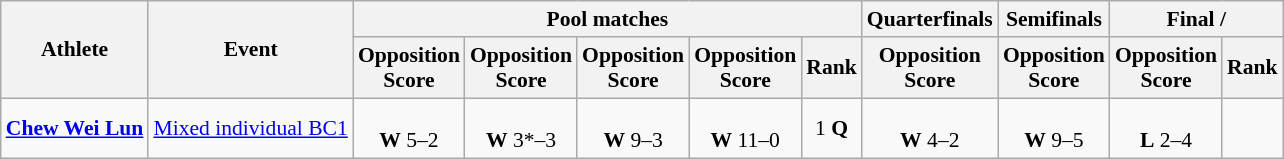<table class=wikitable style="font-size:90%">
<tr>
<th rowspan="2">Athlete</th>
<th rowspan="2">Event</th>
<th colspan="5">Pool matches</th>
<th>Quarterfinals</th>
<th>Semifinals</th>
<th colspan=2>Final / </th>
</tr>
<tr>
<th>Opposition<br>Score</th>
<th>Opposition<br>Score</th>
<th>Opposition<br>Score</th>
<th>Opposition<br>Score</th>
<th>Rank</th>
<th>Opposition<br>Score</th>
<th>Opposition<br>Score</th>
<th>Opposition<br>Score</th>
<th>Rank</th>
</tr>
<tr align=center>
<td align=left><strong><a href='#'>Chew Wei Lun</a></strong></td>
<td align=left><a href='#'>Mixed individual BC1</a></td>
<td><br><strong>W</strong> 5–2</td>
<td><br><strong>W</strong> 3*–3</td>
<td><br><strong>W</strong> 9–3</td>
<td><br><strong>W</strong> 11–0</td>
<td>1 <strong>Q</strong></td>
<td><br><strong>W</strong> 4–2</td>
<td><br><strong>W</strong> 9–5</td>
<td><br><strong>L</strong> 2–4</td>
<td></td>
</tr>
</table>
